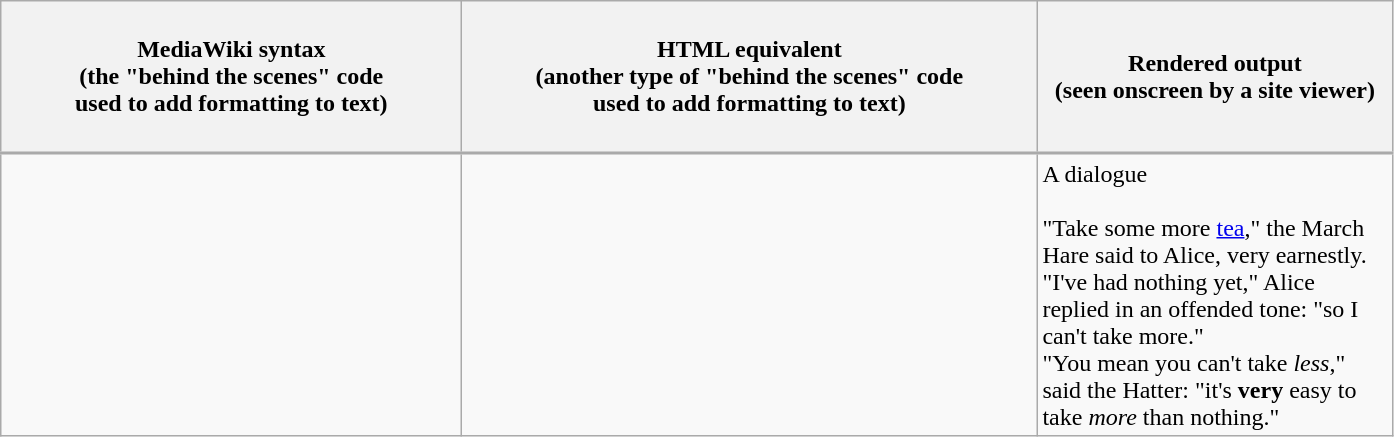<table class="wikitable">
<tr>
<th style="width:300px; height:94px; border-bottom-width:2px">MediaWiki syntax <br><span>(the "behind the scenes" code<br> used to add formatting to text)</span></th>
<th style="width:376px; border-bottom-width:2px">HTML equivalent <br><span>(another type of "behind the scenes" code<br> used to add formatting to text)</span></th>
<th style="width:230px; border-bottom-width:2px">Rendered output <br><span>(seen onscreen by a site viewer)</span></th>
</tr>
<tr style="vertical-align:top;">
<td></td>
<td></td>
<td><div>A dialogue</div><br>"Take some more <a href='#'>tea</a>," the March Hare said to Alice, very earnestly.<br>"I've had nothing yet," Alice replied in an offended tone: "so I can't take more."<br>"You mean you can't take <em>less</em>," said the Hatter: "it's <strong>very</strong> easy to take <em>more</em> than nothing."</td>
</tr>
</table>
